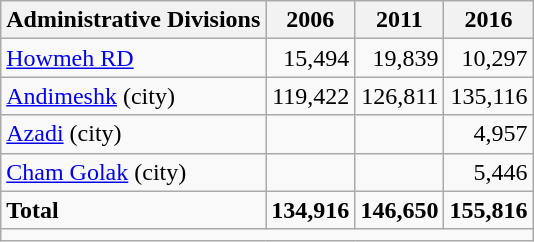<table class="wikitable">
<tr>
<th>Administrative Divisions</th>
<th>2006</th>
<th>2011</th>
<th>2016</th>
</tr>
<tr>
<td><a href='#'>Howmeh RD</a></td>
<td style="text-align: right;">15,494</td>
<td style="text-align: right;">19,839</td>
<td style="text-align: right;">10,297</td>
</tr>
<tr>
<td><a href='#'>Andimeshk</a> (city)</td>
<td style="text-align: right;">119,422</td>
<td style="text-align: right;">126,811</td>
<td style="text-align: right;">135,116</td>
</tr>
<tr>
<td><a href='#'>Azadi</a> (city)</td>
<td style="text-align: right;"></td>
<td style="text-align: right;"></td>
<td style="text-align: right;">4,957</td>
</tr>
<tr>
<td><a href='#'>Cham Golak</a> (city)</td>
<td style="text-align: right;"></td>
<td style="text-align: right;"></td>
<td style="text-align: right;">5,446</td>
</tr>
<tr>
<td><strong>Total</strong></td>
<td style="text-align: right;"><strong>134,916</strong></td>
<td style="text-align: right;"><strong>146,650</strong></td>
<td style="text-align: right;"><strong>155,816</strong></td>
</tr>
<tr>
<td colspan=4></td>
</tr>
</table>
